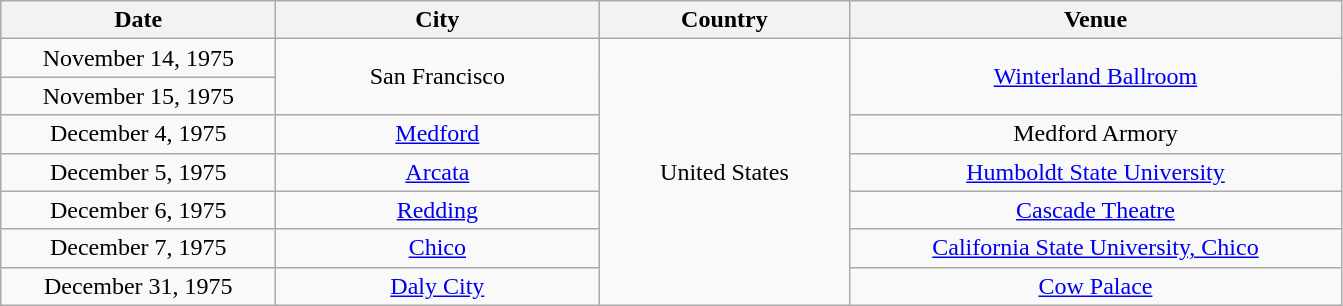<table class="wikitable sortable plainrowheaders" style="text-align:center;">
<tr>
<th scope="col" style="width:11em;">Date</th>
<th scope="col" style="width:13em;">City</th>
<th scope="col" style="width:10em;">Country</th>
<th scope="col" style="width:20em;">Venue</th>
</tr>
<tr>
<td>November 14, 1975</td>
<td rowspan="2">San Francisco</td>
<td rowspan="7">United States</td>
<td rowspan="2"><a href='#'>Winterland Ballroom</a></td>
</tr>
<tr>
<td>November 15, 1975</td>
</tr>
<tr>
<td>December 4, 1975</td>
<td><a href='#'>Medford</a></td>
<td>Medford Armory</td>
</tr>
<tr>
<td>December 5, 1975</td>
<td><a href='#'>Arcata</a></td>
<td><a href='#'>Humboldt State University</a></td>
</tr>
<tr>
<td>December 6, 1975</td>
<td><a href='#'>Redding</a></td>
<td><a href='#'>Cascade Theatre</a></td>
</tr>
<tr>
<td>December 7, 1975</td>
<td><a href='#'>Chico</a></td>
<td><a href='#'>California State University, Chico</a></td>
</tr>
<tr>
<td>December 31, 1975</td>
<td><a href='#'>Daly City</a></td>
<td><a href='#'>Cow Palace</a></td>
</tr>
</table>
